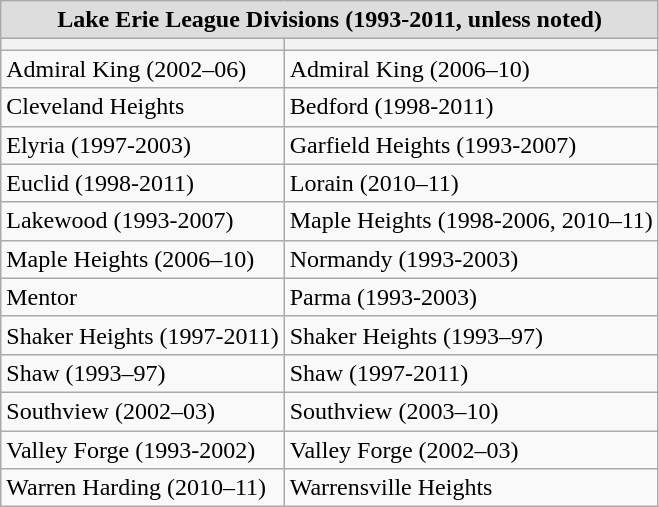<table class="wikitable">
<tr>
<th colspan="4" style="background:#ddd;">Lake Erie League Divisions (1993-2011, unless noted)</th>
</tr>
<tr>
<th></th>
<th></th>
</tr>
<tr>
<td>Admiral King (2002–06)</td>
<td>Admiral King (2006–10)</td>
</tr>
<tr>
<td>Cleveland Heights</td>
<td>Bedford (1998-2011)</td>
</tr>
<tr>
<td>Elyria (1997-2003)</td>
<td>Garfield Heights (1993-2007)</td>
</tr>
<tr>
<td>Euclid (1998-2011)</td>
<td>Lorain (2010–11)</td>
</tr>
<tr>
<td>Lakewood (1993-2007)</td>
<td>Maple Heights (1998-2006, 2010–11)</td>
</tr>
<tr>
<td>Maple Heights (2006–10)</td>
<td>Normandy (1993-2003)</td>
</tr>
<tr>
<td>Mentor</td>
<td>Parma (1993-2003)</td>
</tr>
<tr>
<td>Shaker Heights (1997-2011)</td>
<td>Shaker Heights (1993–97)</td>
</tr>
<tr>
<td>Shaw (1993–97)</td>
<td>Shaw (1997-2011)</td>
</tr>
<tr>
<td>Southview (2002–03)</td>
<td>Southview (2003–10)</td>
</tr>
<tr>
<td>Valley Forge (1993-2002)</td>
<td>Valley Forge (2002–03)</td>
</tr>
<tr>
<td>Warren Harding (2010–11)</td>
<td>Warrensville Heights</td>
</tr>
</table>
